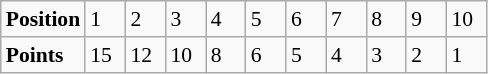<table class="wikitable" style="font-size: 90%;">
<tr>
<td><strong>Position</strong></td>
<td width=20>1</td>
<td width=20>2</td>
<td width=20>3</td>
<td width=20>4</td>
<td width=20>5</td>
<td width=20>6</td>
<td width=20>7</td>
<td width=20>8</td>
<td width=20>9</td>
<td width=20>10</td>
</tr>
<tr>
<td><strong>Points</strong></td>
<td>15</td>
<td>12</td>
<td>10</td>
<td>8</td>
<td>6</td>
<td>5</td>
<td>4</td>
<td>3</td>
<td>2</td>
<td>1</td>
</tr>
</table>
